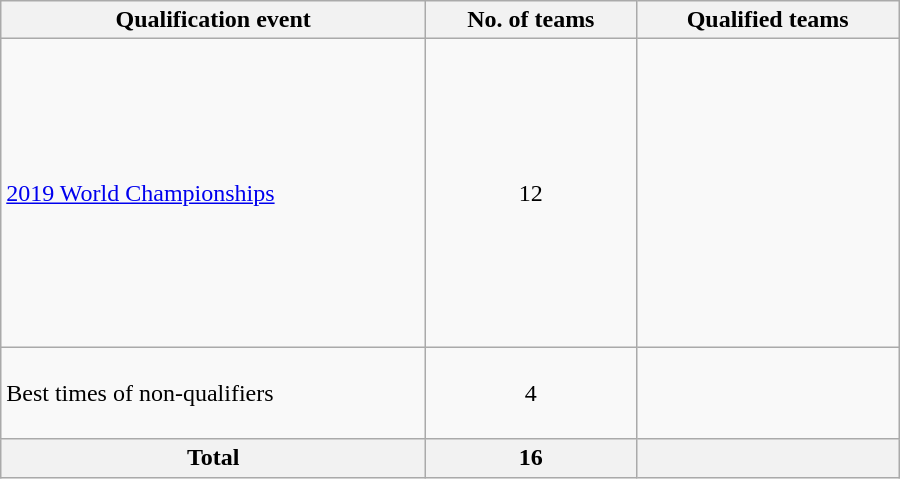<table class=wikitable style="text-align:left" width=600>
<tr>
<th>Qualification event</th>
<th>No. of teams</th>
<th>Qualified teams</th>
</tr>
<tr>
<td><a href='#'>2019 World Championships</a></td>
<td align=center>12</td>
<td><br><br><br><br><br><br><br><br><br><br><br></td>
</tr>
<tr>
<td>Best times of non-qualifiers</td>
<td align=center>4</td>
<td><br><br><br></td>
</tr>
<tr>
<th>Total</th>
<th>16</th>
<th></th>
</tr>
</table>
